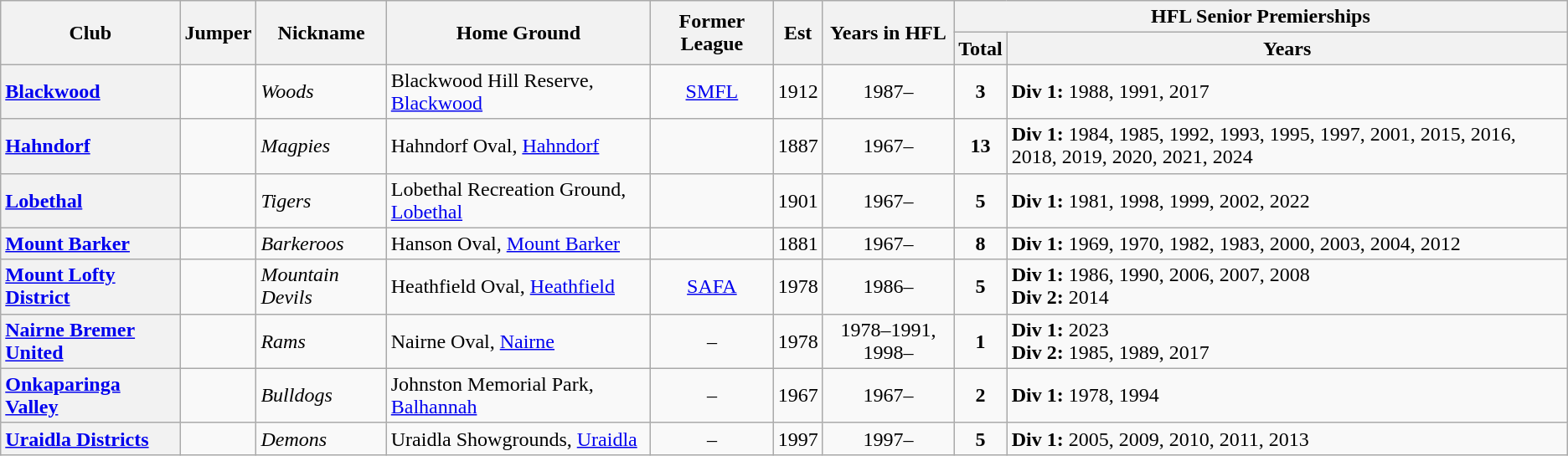<table class="wikitable sortable">
<tr>
<th rowspan="2">Club</th>
<th rowspan="2">Jumper</th>
<th rowspan="2">Nickname</th>
<th rowspan="2">Home Ground</th>
<th rowspan="2">Former League</th>
<th rowspan="2">Est</th>
<th rowspan="2">Years in HFL</th>
<th colspan="2">HFL Senior Premierships</th>
</tr>
<tr>
<th>Total</th>
<th>Years</th>
</tr>
<tr>
<th style="text-align:left"><a href='#'>Blackwood</a></th>
<td></td>
<td><em>Woods</em></td>
<td>Blackwood Hill Reserve, <a href='#'>Blackwood</a></td>
<td align='center'><a href='#'>SMFL</a></td>
<td align='center'>1912</td>
<td align='center'>1987–</td>
<td align='center'><strong>3</strong></td>
<td><strong>Div 1:</strong> 1988, 1991, 2017</td>
</tr>
<tr>
<th style="text-align:left"><a href='#'>Hahndorf</a></th>
<td></td>
<td><em>Magpies</em></td>
<td>Hahndorf Oval, <a href='#'>Hahndorf</a></td>
<td align='center'></td>
<td align='center'>1887</td>
<td align='center'>1967–</td>
<td align='center'><strong>13</strong></td>
<td><strong>Div 1:</strong> 1984, 1985, 1992, 1993, 1995, 1997, 2001, 2015, 2016, 2018, 2019, 2020, 2021, 2024</td>
</tr>
<tr>
<th style="text-align:left"><a href='#'>Lobethal</a></th>
<td></td>
<td><em>Tigers</em></td>
<td>Lobethal Recreation Ground, <a href='#'>Lobethal</a></td>
<td align='center'></td>
<td align='center'>1901</td>
<td align='center'>1967–</td>
<td align='center'><strong>5</strong></td>
<td><strong>Div 1:</strong> 1981, 1998, 1999, 2002, 2022</td>
</tr>
<tr>
<th style="text-align:left"><a href='#'>Mount Barker</a></th>
<td></td>
<td><em>Barkeroos</em></td>
<td>Hanson Oval, <a href='#'>Mount Barker</a></td>
<td align='center'></td>
<td align='center'>1881</td>
<td align='center'>1967–</td>
<td align='center'><strong>8</strong></td>
<td><strong>Div 1:</strong> 1969, 1970, 1982, 1983, 2000, 2003, 2004, 2012</td>
</tr>
<tr>
<th style="text-align:left"><a href='#'>Mount Lofty District</a></th>
<td></td>
<td><em>Mountain Devils</em></td>
<td>Heathfield Oval, <a href='#'>Heathfield</a></td>
<td align='center'><a href='#'>SAFA</a></td>
<td align='center'>1978</td>
<td align='center'>1986–</td>
<td align='center'><strong>5</strong></td>
<td><strong>Div 1:</strong> 1986, 1990, 2006, 2007, 2008<br><strong>Div 2:</strong> 2014</td>
</tr>
<tr>
<th style="text-align:left"><a href='#'>Nairne Bremer United</a></th>
<td></td>
<td><em>Rams</em></td>
<td>Nairne Oval, <a href='#'>Nairne</a></td>
<td align='center'>–</td>
<td align='center'>1978</td>
<td align='center'>1978–1991, 1998–</td>
<td align='center'><strong>1</strong></td>
<td><strong>Div 1:</strong> 2023<br><strong>Div 2:</strong> 1985, 1989, 2017</td>
</tr>
<tr>
<th style="text-align:left"><a href='#'>Onkaparinga Valley</a></th>
<td></td>
<td><em>Bulldogs</em></td>
<td>Johnston Memorial Park, <a href='#'>Balhannah</a></td>
<td align='center'>–</td>
<td align='center'>1967</td>
<td align='center'>1967–</td>
<td align='center'><strong>2</strong></td>
<td><strong>Div 1:</strong> 1978, 1994</td>
</tr>
<tr>
<th style="text-align:left"><a href='#'>Uraidla Districts</a></th>
<td></td>
<td><em>Demons</em></td>
<td>Uraidla Showgrounds, <a href='#'>Uraidla</a></td>
<td align='center'>–</td>
<td align='center'>1997</td>
<td align='center'>1997–</td>
<td align='center'><strong>5</strong></td>
<td><strong>Div 1:</strong> 2005, 2009, 2010, 2011, 2013</td>
</tr>
</table>
